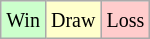<table class="wikitable">
<tr>
<td style="background-color: #CCFFCC;"><small>Win</small></td>
<td style="background-color: #FFFFCC;"><small>Draw</small></td>
<td style="background-color: #FFCCCC;"><small>Loss</small></td>
</tr>
</table>
